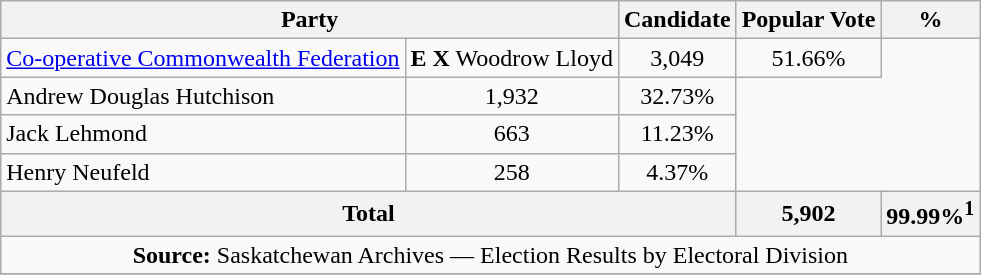<table class="wikitable">
<tr>
<th colspan="2">Party</th>
<th>Candidate</th>
<th>Popular Vote</th>
<th>%</th>
</tr>
<tr>
<td><a href='#'>Co-operative Commonwealth Federation</a></td>
<td><strong>E</strong> <strong>X</strong> Woodrow Lloyd</td>
<td align=center>3,049</td>
<td align=center>51.66%</td>
</tr>
<tr>
<td>Andrew Douglas Hutchison</td>
<td align=center>1,932</td>
<td align=center>32.73%</td>
</tr>
<tr>
<td>Jack Lehmond</td>
<td align=center>663</td>
<td align=center>11.23%</td>
</tr>
<tr>
<td>Henry Neufeld</td>
<td align=center>258</td>
<td align=center>4.37%</td>
</tr>
<tr>
<th colspan=3>Total</th>
<th>5,902</th>
<th>99.99%<sup>1</sup></th>
</tr>
<tr>
<td align="center" colspan=5><strong>Source:</strong>  Saskatchewan Archives  — Election Results by Electoral Division</td>
</tr>
<tr>
</tr>
</table>
